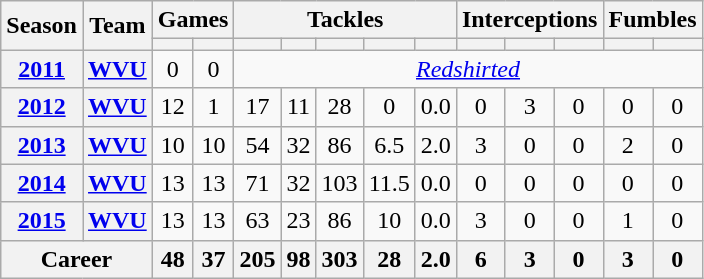<table class= "wikitable" style="text-align:center;">
<tr>
<th rowspan="2">Season</th>
<th rowspan="2">Team</th>
<th colspan="2">Games</th>
<th colspan="5">Tackles</th>
<th colspan="3">Interceptions</th>
<th colspan="2">Fumbles</th>
</tr>
<tr>
<th></th>
<th></th>
<th></th>
<th></th>
<th></th>
<th></th>
<th></th>
<th></th>
<th></th>
<th></th>
<th></th>
<th></th>
</tr>
<tr>
<th><a href='#'>2011</a></th>
<th><a href='#'>WVU</a></th>
<td>0</td>
<td>0</td>
<td colspan="10"><em><a href='#'>Redshirted</a></em></td>
</tr>
<tr>
<th><a href='#'>2012</a></th>
<th><a href='#'>WVU</a></th>
<td>12</td>
<td>1</td>
<td>17</td>
<td>11</td>
<td>28</td>
<td>0</td>
<td>0.0</td>
<td>0</td>
<td>3</td>
<td>0</td>
<td>0</td>
<td>0</td>
</tr>
<tr>
<th><a href='#'>2013</a></th>
<th><a href='#'>WVU</a></th>
<td>10</td>
<td>10</td>
<td>54</td>
<td>32</td>
<td>86</td>
<td>6.5</td>
<td>2.0</td>
<td>3</td>
<td>0</td>
<td>0</td>
<td>2</td>
<td>0</td>
</tr>
<tr>
<th><a href='#'>2014</a></th>
<th><a href='#'>WVU</a></th>
<td>13</td>
<td>13</td>
<td>71</td>
<td>32</td>
<td>103</td>
<td>11.5</td>
<td>0.0</td>
<td>0</td>
<td>0</td>
<td>0</td>
<td>0</td>
<td>0</td>
</tr>
<tr>
<th><a href='#'>2015</a></th>
<th><a href='#'>WVU</a></th>
<td>13</td>
<td>13</td>
<td>63</td>
<td>23</td>
<td>86</td>
<td>10</td>
<td>0.0</td>
<td>3</td>
<td>0</td>
<td>0</td>
<td>1</td>
<td>0</td>
</tr>
<tr>
<th colspan="2">Career</th>
<th>48</th>
<th>37</th>
<th>205</th>
<th>98</th>
<th>303</th>
<th>28</th>
<th>2.0</th>
<th>6</th>
<th>3</th>
<th>0</th>
<th>3</th>
<th>0</th>
</tr>
</table>
